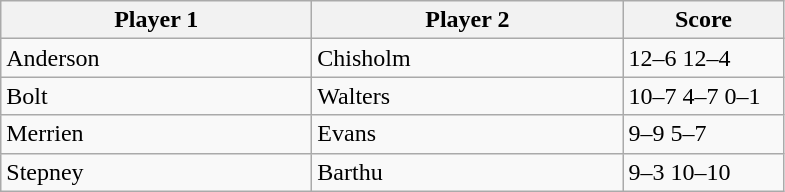<table class="wikitable" style="font-size: 100%">
<tr>
<th width=200>Player 1</th>
<th width=200>Player 2</th>
<th width=100>Score</th>
</tr>
<tr>
<td>Anderson</td>
<td>Chisholm</td>
<td>12–6 12–4</td>
</tr>
<tr>
<td>Bolt</td>
<td>Walters</td>
<td>10–7 4–7 0–1</td>
</tr>
<tr>
<td>Merrien</td>
<td>Evans</td>
<td>9–9 5–7</td>
</tr>
<tr>
<td>Stepney</td>
<td>Barthu</td>
<td>9–3 10–10</td>
</tr>
</table>
